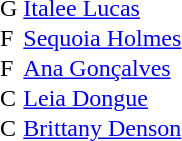<table border="0" cellpadding="0">
<tr>
<td>G</td>
<td></td>
<td><a href='#'>Italee Lucas</a></td>
</tr>
<tr>
<td>F</td>
<td></td>
<td><a href='#'>Sequoia Holmes</a></td>
</tr>
<tr>
<td>F</td>
<td></td>
<td><a href='#'>Ana Gonçalves</a></td>
</tr>
<tr>
<td>C</td>
<td></td>
<td><a href='#'>Leia Dongue</a></td>
</tr>
<tr>
<td>C</td>
<td></td>
<td><a href='#'>Brittany Denson</a></td>
</tr>
</table>
